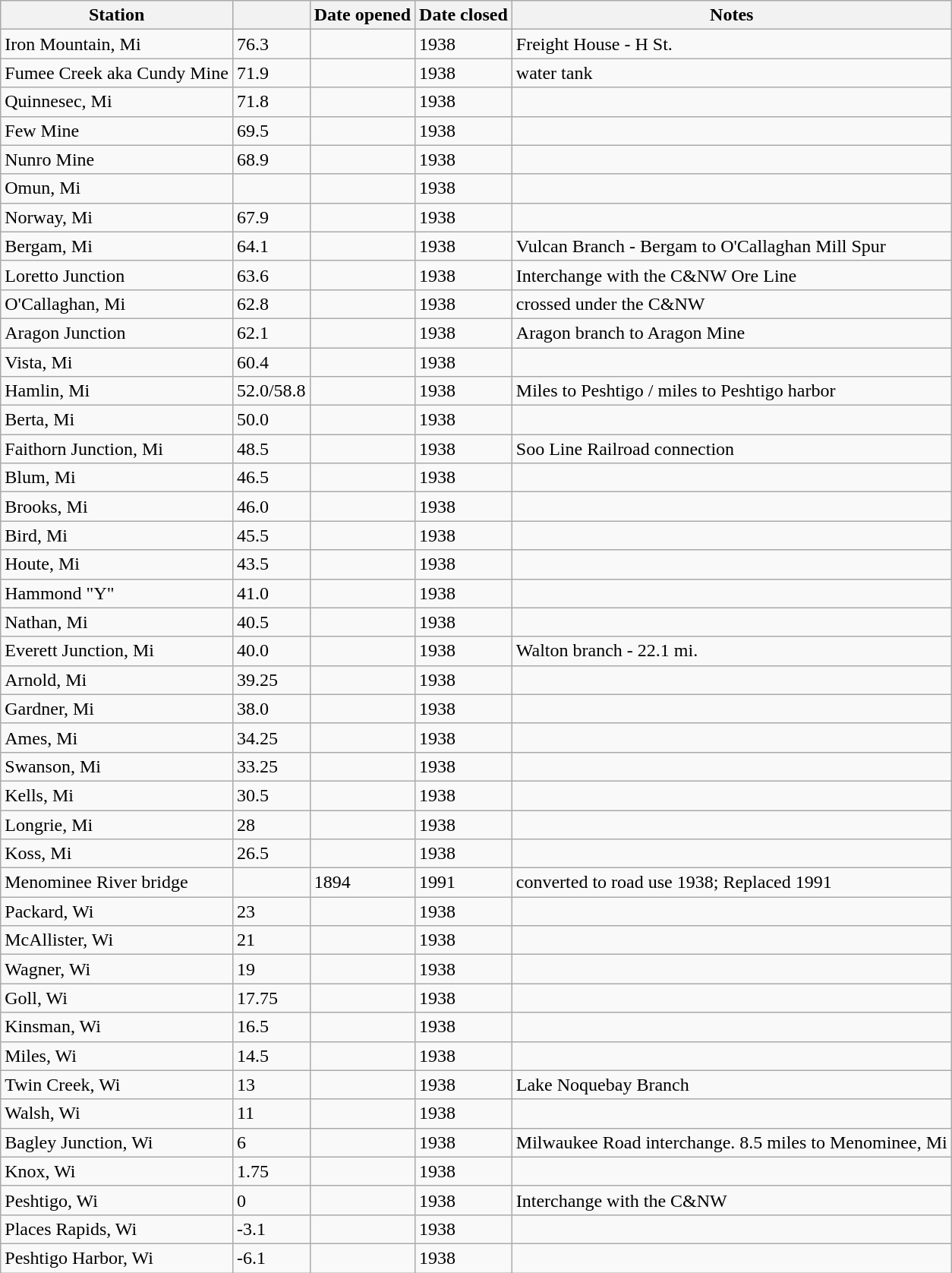<table class="wikitable">
<tr>
<th>Station</th>
<th></th>
<th>Date opened</th>
<th>Date closed</th>
<th>Notes</th>
</tr>
<tr>
<td>Iron Mountain, Mi</td>
<td>76.3</td>
<td></td>
<td>1938</td>
<td>Freight House - H St.</td>
</tr>
<tr>
<td>Fumee Creek aka Cundy Mine</td>
<td>71.9</td>
<td></td>
<td>1938</td>
<td>water tank</td>
</tr>
<tr>
<td>Quinnesec, Mi</td>
<td>71.8</td>
<td></td>
<td>1938</td>
<td></td>
</tr>
<tr>
<td>Few Mine</td>
<td>69.5</td>
<td></td>
<td>1938</td>
<td></td>
</tr>
<tr>
<td>Nunro Mine</td>
<td>68.9</td>
<td></td>
<td>1938</td>
<td></td>
</tr>
<tr>
<td>Omun, Mi</td>
<td></td>
<td></td>
<td>1938</td>
<td></td>
</tr>
<tr>
<td>Norway, Mi</td>
<td>67.9</td>
<td></td>
<td>1938</td>
<td></td>
</tr>
<tr>
<td>Bergam, Mi</td>
<td>64.1</td>
<td></td>
<td>1938</td>
<td>Vulcan Branch - Bergam to O'Callaghan Mill Spur</td>
</tr>
<tr>
<td>Loretto Junction</td>
<td>63.6</td>
<td></td>
<td>1938</td>
<td>Interchange with the C&NW Ore Line</td>
</tr>
<tr>
<td>O'Callaghan, Mi</td>
<td>62.8</td>
<td></td>
<td>1938</td>
<td>crossed under the C&NW</td>
</tr>
<tr>
<td>Aragon Junction</td>
<td>62.1</td>
<td></td>
<td>1938</td>
<td>Aragon branch to Aragon Mine</td>
</tr>
<tr>
<td>Vista, Mi</td>
<td>60.4</td>
<td></td>
<td>1938</td>
<td></td>
</tr>
<tr>
<td>Hamlin, Mi</td>
<td>52.0/58.8</td>
<td></td>
<td>1938</td>
<td>Miles to Peshtigo / miles to Peshtigo harbor</td>
</tr>
<tr>
<td>Berta, Mi</td>
<td>50.0</td>
<td></td>
<td>1938</td>
<td></td>
</tr>
<tr>
<td>Faithorn Junction, Mi</td>
<td>48.5</td>
<td></td>
<td>1938</td>
<td>Soo Line Railroad connection</td>
</tr>
<tr>
<td>Blum, Mi</td>
<td>46.5</td>
<td></td>
<td>1938</td>
<td></td>
</tr>
<tr>
<td>Brooks, Mi</td>
<td>46.0</td>
<td></td>
<td>1938</td>
<td></td>
</tr>
<tr>
<td>Bird, Mi</td>
<td>45.5</td>
<td></td>
<td>1938</td>
<td></td>
</tr>
<tr>
<td>Houte, Mi</td>
<td>43.5</td>
<td></td>
<td>1938</td>
<td></td>
</tr>
<tr>
<td>Hammond "Y"</td>
<td>41.0</td>
<td></td>
<td>1938</td>
<td></td>
</tr>
<tr>
<td>Nathan, Mi</td>
<td>40.5</td>
<td></td>
<td>1938</td>
<td></td>
</tr>
<tr>
<td>Everett Junction, Mi</td>
<td>40.0</td>
<td></td>
<td>1938</td>
<td>Walton branch - 22.1 mi.</td>
</tr>
<tr>
<td>Arnold, Mi</td>
<td>39.25</td>
<td></td>
<td>1938</td>
<td></td>
</tr>
<tr>
<td>Gardner, Mi</td>
<td>38.0</td>
<td></td>
<td>1938</td>
<td></td>
</tr>
<tr>
<td>Ames, Mi</td>
<td>34.25</td>
<td></td>
<td>1938</td>
<td></td>
</tr>
<tr>
<td>Swanson, Mi</td>
<td>33.25</td>
<td></td>
<td>1938</td>
<td></td>
</tr>
<tr>
<td>Kells, Mi</td>
<td>30.5</td>
<td></td>
<td>1938</td>
<td></td>
</tr>
<tr>
<td>Longrie, Mi</td>
<td>28</td>
<td></td>
<td>1938</td>
<td></td>
</tr>
<tr>
<td>Koss, Mi</td>
<td>26.5</td>
<td></td>
<td>1938</td>
<td></td>
</tr>
<tr>
<td>Menominee River bridge</td>
<td></td>
<td>1894</td>
<td>1991</td>
<td>converted to road use 1938; Replaced 1991</td>
</tr>
<tr>
<td>Packard, Wi</td>
<td>23</td>
<td></td>
<td>1938</td>
<td></td>
</tr>
<tr>
<td>McAllister, Wi</td>
<td>21</td>
<td></td>
<td>1938</td>
<td></td>
</tr>
<tr>
<td>Wagner, Wi</td>
<td>19</td>
<td></td>
<td>1938</td>
<td></td>
</tr>
<tr>
<td>Goll, Wi</td>
<td>17.75</td>
<td></td>
<td>1938</td>
<td></td>
</tr>
<tr>
<td>Kinsman, Wi</td>
<td>16.5</td>
<td></td>
<td>1938</td>
<td></td>
</tr>
<tr>
<td>Miles, Wi</td>
<td>14.5</td>
<td></td>
<td>1938</td>
<td></td>
</tr>
<tr>
<td>Twin Creek, Wi</td>
<td>13</td>
<td></td>
<td>1938</td>
<td>Lake Noquebay Branch</td>
</tr>
<tr>
<td>Walsh, Wi</td>
<td>11</td>
<td></td>
<td>1938</td>
<td></td>
</tr>
<tr>
<td>Bagley Junction, Wi</td>
<td>6</td>
<td></td>
<td>1938</td>
<td>Milwaukee Road interchange. 8.5 miles to Menominee, Mi</td>
</tr>
<tr>
<td>Knox, Wi</td>
<td>1.75</td>
<td></td>
<td>1938</td>
<td></td>
</tr>
<tr>
<td>Peshtigo, Wi</td>
<td>0</td>
<td></td>
<td>1938</td>
<td>Interchange with the C&NW</td>
</tr>
<tr>
<td>Places Rapids, Wi</td>
<td>-3.1</td>
<td></td>
<td>1938</td>
<td></td>
</tr>
<tr>
<td>Peshtigo Harbor, Wi</td>
<td>-6.1</td>
<td></td>
<td>1938</td>
<td></td>
</tr>
</table>
